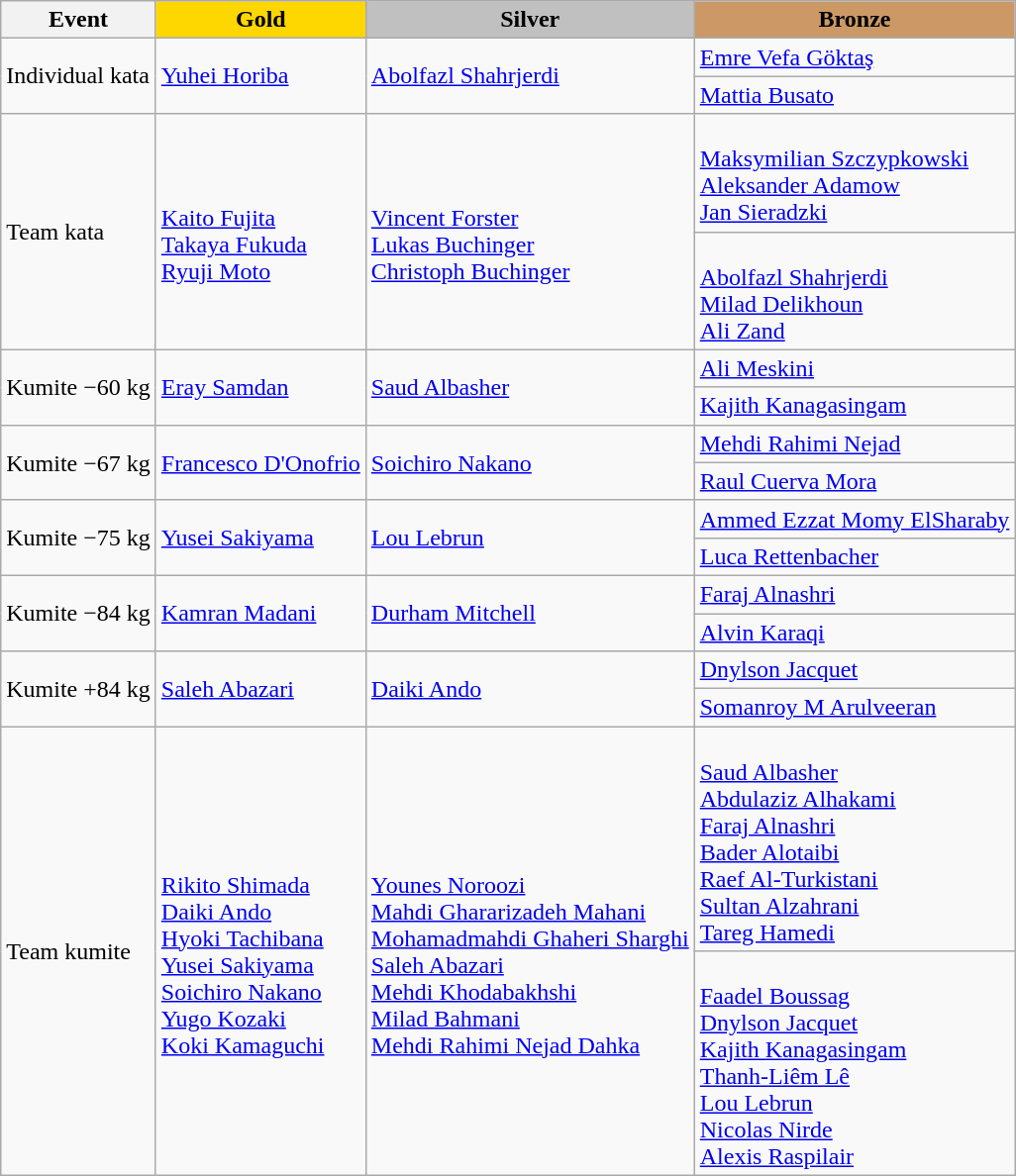<table class="wikitable">
<tr>
<th>Event</th>
<th style="background-color:gold">Gold</th>
<th style="background-color:silver">Silver</th>
<th style="background-color:#CC9966">Bronze</th>
</tr>
<tr>
<td rowspan="2">Individual kata</td>
<td rowspan="2"><a href='#'>Yuhei Horiba</a><br></td>
<td rowspan="2"><a href='#'>Abolfazl Shahrjerdi</a><br></td>
<td><a href='#'>Emre Vefa Göktaş</a><br></td>
</tr>
<tr>
<td><a href='#'>Mattia Busato</a><br></td>
</tr>
<tr>
<td rowspan="2">Team kata</td>
<td rowspan="2"><br><a href='#'>Kaito Fujita</a><br><a href='#'>Takaya Fukuda</a><br><a href='#'>Ryuji Moto</a></td>
<td rowspan="2"><br><a href='#'>Vincent Forster</a><br><a href='#'>Lukas Buchinger</a><br><a href='#'>Christoph Buchinger</a></td>
<td><br><a href='#'>Maksymilian Szczypkowski</a><br><a href='#'>Aleksander Adamow</a><br><a href='#'>Jan Sieradzki</a></td>
</tr>
<tr>
<td><br><a href='#'>Abolfazl Shahrjerdi</a><br><a href='#'>Milad Delikhoun</a><br><a href='#'>Ali Zand</a></td>
</tr>
<tr>
<td rowspan="2">Kumite −60 kg</td>
<td rowspan="2"><a href='#'>Eray Samdan</a><br></td>
<td rowspan="2"><a href='#'>Saud Albasher</a><br></td>
<td><a href='#'>Ali Meskini</a><br></td>
</tr>
<tr>
<td><a href='#'>Kajith Kanagasingam</a><br></td>
</tr>
<tr>
<td rowspan="2">Kumite −67 kg</td>
<td rowspan="2"><a href='#'>Francesco D'Onofrio</a><br></td>
<td rowspan="2"><a href='#'>Soichiro Nakano</a><br></td>
<td><a href='#'>Mehdi Rahimi Nejad</a><br></td>
</tr>
<tr>
<td><a href='#'>Raul Cuerva Mora</a><br></td>
</tr>
<tr>
<td rowspan="2">Kumite −75 kg</td>
<td rowspan="2"><a href='#'>Yusei Sakiyama</a><br></td>
<td rowspan="2"><a href='#'>Lou Lebrun</a><br></td>
<td><a href='#'>Ammed Ezzat Momy ElSharaby</a><br></td>
</tr>
<tr>
<td><a href='#'>Luca Rettenbacher</a><br></td>
</tr>
<tr>
<td rowspan="2">Kumite −84 kg</td>
<td rowspan="2"><a href='#'>Kamran Madani</a><br></td>
<td rowspan="2"><a href='#'>Durham Mitchell</a><br></td>
<td><a href='#'>Faraj Alnashri</a><br></td>
</tr>
<tr>
<td><a href='#'>Alvin Karaqi</a><br></td>
</tr>
<tr>
<td rowspan="2">Kumite +84 kg</td>
<td rowspan="2"><a href='#'>Saleh Abazari</a><br></td>
<td rowspan="2"><a href='#'>Daiki Ando</a><br></td>
<td><a href='#'>Dnylson Jacquet</a><br></td>
</tr>
<tr>
<td><a href='#'>Somanroy M Arulveeran</a><br></td>
</tr>
<tr>
<td rowspan="2">Team kumite</td>
<td rowspan="2"><br><a href='#'>Rikito Shimada</a><br><a href='#'>Daiki Ando</a><br><a href='#'>Hyoki Tachibana</a><br><a href='#'>Yusei Sakiyama</a><br><a href='#'>Soichiro Nakano</a><br><a href='#'>Yugo Kozaki</a><br><a href='#'>Koki Kamaguchi</a></td>
<td rowspan="2"><br><a href='#'>Younes Noroozi</a><br><a href='#'>Mahdi Ghararizadeh Mahani</a><br><a href='#'>Mohamadmahdi Ghaheri Sharghi</a><br><a href='#'>Saleh Abazari</a><br><a href='#'>Mehdi Khodabakhshi</a><br><a href='#'>Milad Bahmani</a><br><a href='#'>Mehdi Rahimi Nejad Dahka</a></td>
<td><br><a href='#'>Saud Albasher</a><br><a href='#'>Abdulaziz Alhakami</a><br><a href='#'>Faraj Alnashri</a><br><a href='#'>Bader Alotaibi</a><br><a href='#'>Raef Al-Turkistani</a><br><a href='#'>Sultan Alzahrani</a><br><a href='#'>Tareg Hamedi</a></td>
</tr>
<tr>
<td><br><a href='#'>Faadel Boussag</a><br><a href='#'>Dnylson Jacquet</a><br><a href='#'>Kajith Kanagasingam</a><br><a href='#'>Thanh-Liêm Lê</a><br><a href='#'>Lou Lebrun</a><br><a href='#'>Nicolas Nirde</a><br><a href='#'>Alexis Raspilair</a></td>
</tr>
</table>
